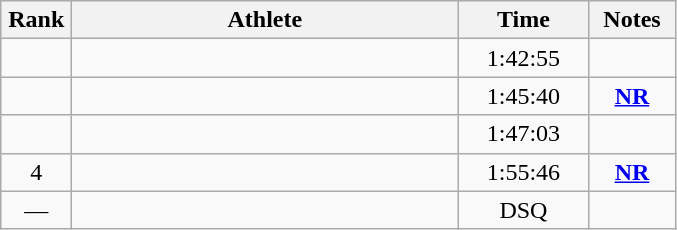<table class="wikitable sortable" style="text-align:center">
<tr>
<th width=40>Rank</th>
<th width=250>Athlete</th>
<th width=80>Time</th>
<th width=50>Notes</th>
</tr>
<tr>
<td></td>
<td align=left></td>
<td>1:42:55</td>
<td></td>
</tr>
<tr>
<td></td>
<td align=left></td>
<td>1:45:40</td>
<td><strong><a href='#'>NR</a></strong></td>
</tr>
<tr>
<td></td>
<td align=left></td>
<td>1:47:03</td>
<td></td>
</tr>
<tr>
<td>4</td>
<td align=left></td>
<td>1:55:46</td>
<td><strong><a href='#'>NR</a></strong></td>
</tr>
<tr>
<td>—</td>
<td align=left></td>
<td>DSQ</td>
<td></td>
</tr>
</table>
